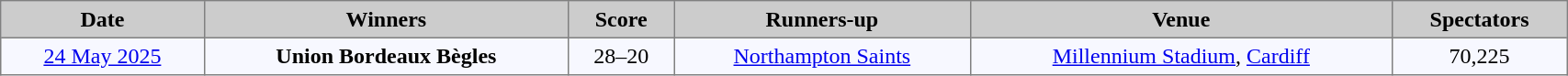<table bgcolor="#f7f8ff" cellpadding="4" width="90%" cellspacing="0" border="1" style="font-size: 100%; border: grey solid 1px; border-collapse: collapse;">
<tr bgcolor="#CCCCCC">
<td align=center><strong>Date</strong></td>
<td align=center><strong>Winners</strong></td>
<td align=center><strong>Score</strong></td>
<td align=center><strong>Runners-up</strong></td>
<td align=center><strong>Venue</strong></td>
<td align=center><strong>Spectators</strong></td>
</tr>
<tr>
<td align=center><a href='#'>24 May 2025</a></td>
<td align=center> <strong>Union Bordeaux Bègles</strong></td>
<td align=center>28–20</td>
<td align=center> <a href='#'>Northampton Saints</a></td>
<td align=center><a href='#'>Millennium Stadium</a>, <a href='#'>Cardiff</a></td>
<td align=center>70,225</td>
</tr>
</table>
